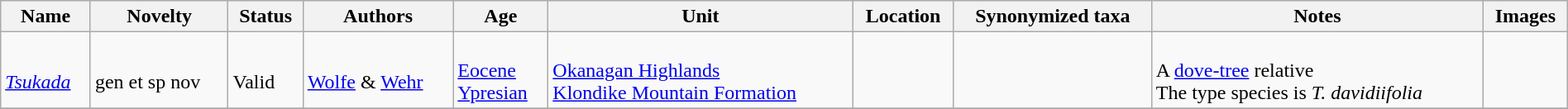<table class="wikitable sortable" align="center" width="100%">
<tr>
<th>Name</th>
<th>Novelty</th>
<th>Status</th>
<th>Authors</th>
<th>Age</th>
<th>Unit</th>
<th>Location</th>
<th>Synonymized taxa</th>
<th>Notes</th>
<th>Images</th>
</tr>
<tr>
<td><br><em><a href='#'>Tsukada</a></em></td>
<td><br>gen et sp nov</td>
<td><br>Valid</td>
<td><br><a href='#'>Wolfe</a> & <a href='#'>Wehr</a></td>
<td><br><a href='#'>Eocene</a><br><a href='#'>Ypresian</a></td>
<td><br><a href='#'>Okanagan Highlands</a><br><a href='#'>Klondike Mountain Formation</a></td>
<td><br><br></td>
<td></td>
<td><br>A <a href='#'>dove-tree</a> relative<br>The type species is <em>T. davidiifolia</em></td>
<td><br></td>
</tr>
<tr>
</tr>
</table>
